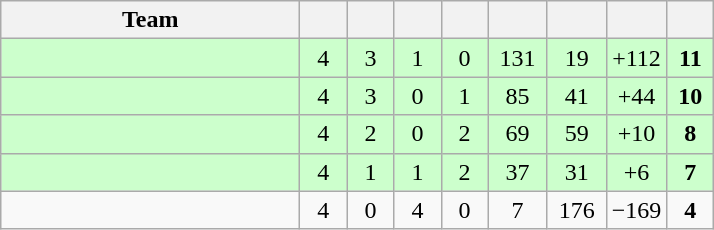<table class="wikitable" style="text-align:center;">
<tr>
<th style="width:12em;">Team</th>
<th style="width:1.5em;"></th>
<th style="width:1.5em;"></th>
<th style="width:1.5em;"></th>
<th style="width:1.5em;"></th>
<th style="width:2.0em;"></th>
<th style="width:2.0em;"></th>
<th style="width:2.0em;"></th>
<th style="width:1.5em;"></th>
</tr>
<tr bgcolor=#cfc>
<td style="text-align:left;"></td>
<td>4</td>
<td>3</td>
<td>1</td>
<td>0</td>
<td>131</td>
<td>19</td>
<td>+112 </td>
<td><strong>11</strong></td>
</tr>
<tr bgcolor=#cfc>
<td style="text-align:left;"></td>
<td>4</td>
<td>3</td>
<td>0</td>
<td>1</td>
<td>85</td>
<td>41</td>
<td>+44 </td>
<td><strong>10</strong></td>
</tr>
<tr bgcolor=#cfc>
<td style="text-align:left;"></td>
<td>4</td>
<td>2</td>
<td>0</td>
<td>2</td>
<td>69</td>
<td>59</td>
<td>+10 </td>
<td><strong>8</strong></td>
</tr>
<tr bgcolor=#cfc>
<td style="text-align:left;"></td>
<td>4</td>
<td>1</td>
<td>1</td>
<td>2</td>
<td>37</td>
<td>31</td>
<td>+6 </td>
<td><strong>7</strong></td>
</tr>
<tr>
<td style="text-align:left;"></td>
<td>4</td>
<td>0</td>
<td>4</td>
<td>0</td>
<td>7</td>
<td>176</td>
<td>−169 </td>
<td><strong>4</strong></td>
</tr>
</table>
